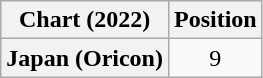<table class="wikitable sortable plainrowheaders" style="text-align:center">
<tr>
<th scope="col">Chart (2022)</th>
<th scope="col">Position</th>
</tr>
<tr>
<th scope="row">Japan (Oricon)</th>
<td>9</td>
</tr>
</table>
